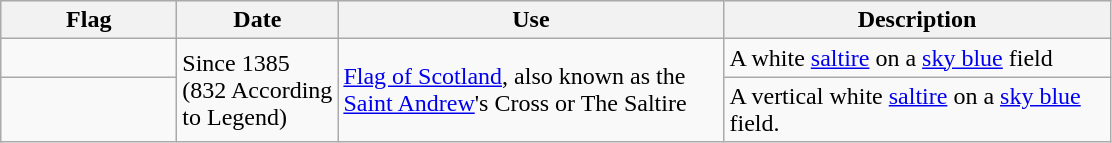<table class="wikitable">
<tr style="background:#efefef;">
<th style="width:110px;">Flag</th>
<th style="width:100px;">Date</th>
<th style="width:250px;">Use</th>
<th style="width:250px;">Description</th>
</tr>
<tr>
<td></td>
<td rowspan="2">Since 1385 (832 According to Legend)</td>
<td rowspan="2"><a href='#'>Flag of Scotland</a>, also known as the <a href='#'>Saint Andrew</a>'s Cross or The Saltire</td>
<td>A white <a href='#'>saltire</a> on a <a href='#'>sky blue</a> field</td>
</tr>
<tr>
<td></td>
<td>A vertical white <a href='#'>saltire</a> on a <a href='#'>sky blue</a> field.</td>
</tr>
</table>
